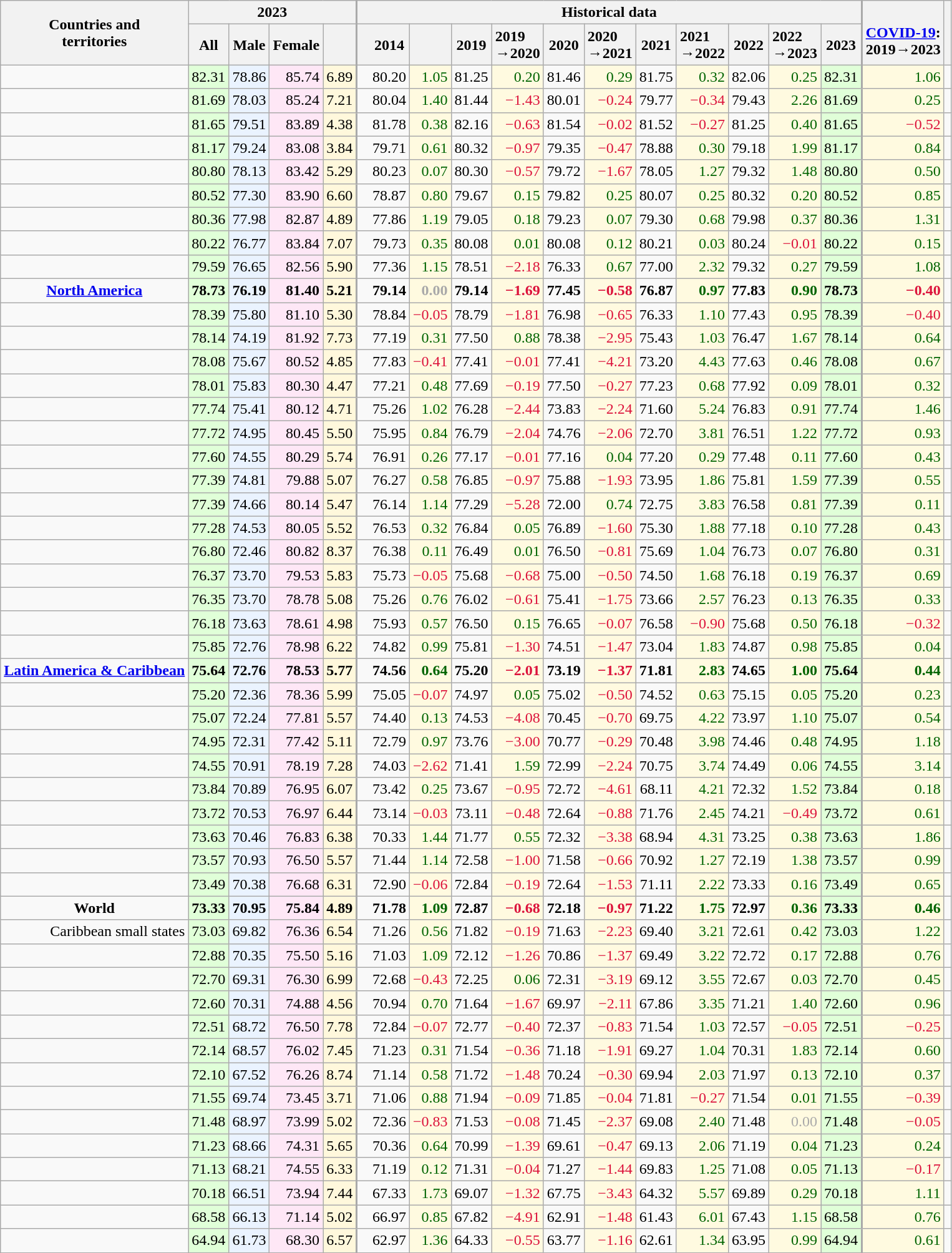<table class="wikitable sortable mw-datatable static-row-numbers sort-under sticky-table-head sticky-table-col1 col1left col2center col3center col4center col5center col6center col8center col10center col12center col14center col16center col18center" style=text-align:right;>
<tr class="sortbottom static-row-header">
<th rowspan=2 style="vertical-align:middle;">Countries and<br>territories</th>
<th colspan=4>2023</th>
<th colspan=11 style="border-left-width:2px;">Historical data</th>
<th rowspan=2 style="border-left-width:2px; text-align:middle;"><br><a href='#'>COVID-19</a>:<br>2019→2023</th>
<th rowspan=2></th>
</tr>
<tr class="sortbottom static-row-header">
<th style="vertical-align:middle;" class=sticky-table-none>All</th>
<th style="vertical-align:middle;">Male</th>
<th style="vertical-align:middle;">Female</th>
<th style="vertical-align:middle;"></th>
<th style="border-left-width:2px; vertical-align:middle; padding-left:1em;">2014</th>
<th style="text-align:left;"></th>
<th style="vertical-align:middle;">2019</th>
<th style="text-align:left;">2019<br>→2020</th>
<th style="vertical-align:middle;">2020</th>
<th style="text-align:left;">2020<br>→2021</th>
<th style="vertical-align:middle;">2021</th>
<th style="text-align:left;">2021<br>→2022</th>
<th style="vertical-align:middle;">2022</th>
<th style="text-align:left;">2022<br>→2023</th>
<th style="vertical-align:middle;">2023</th>
</tr>
<tr>
<td></td>
<td style="background:#e0ffd8;">82.31</td>
<td style="background:#eaf3ff;">78.86</td>
<td style="background:#fee7f6;">85.74</td>
<td style="background:#fff8dc;">6.89</td>
<td style="border-left-width:2px;padding-left:1em;">80.20</td>
<td style="background:#fffae0;color:darkgreen;">1.05</td>
<td>81.25</td>
<td style="background:#fffae0;color:darkgreen;">0.20</td>
<td>81.46</td>
<td style="background:#fffae0;color:darkgreen;">0.29</td>
<td>81.75</td>
<td style="background:#fffae0;color:darkgreen;">0.32</td>
<td>82.06</td>
<td style="background:#fffae0;color:darkgreen;">0.25</td>
<td style="background:#e0ffd8;">82.31</td>
<td style="background:#fffae0;border-left-width:2px;color:darkgreen;">1.06</td>
<td></td>
</tr>
<tr>
<td></td>
<td style="background:#e0ffd8;">81.69</td>
<td style="background:#eaf3ff;">78.03</td>
<td style="background:#fee7f6;">85.24</td>
<td style="background:#fff8dc;">7.21</td>
<td style="border-left-width:2px;padding-left:1em;">80.04</td>
<td style="background:#fffae0;color:darkgreen;">1.40</td>
<td>81.44</td>
<td style="background:#fffae0;color:crimson;">−1.43</td>
<td>80.01</td>
<td style="background:#fffae0;color:crimson;">−0.24</td>
<td>79.77</td>
<td style="background:#fffae0;color:crimson;">−0.34</td>
<td>79.43</td>
<td style="background:#fffae0;color:darkgreen;">2.26</td>
<td style="background:#e0ffd8;">81.69</td>
<td style="background:#fffae0;border-left-width:2px;color:darkgreen;">0.25</td>
<td></td>
</tr>
<tr>
<td></td>
<td style="background:#e0ffd8;">81.65</td>
<td style="background:#eaf3ff;">79.51</td>
<td style="background:#fee7f6;">83.89</td>
<td style="background:#fff8dc;">4.38</td>
<td style="border-left-width:2px;padding-left:1em;">81.78</td>
<td style="background:#fffae0;color:darkgreen;">0.38</td>
<td>82.16</td>
<td style="background:#fffae0;color:crimson;">−0.63</td>
<td>81.54</td>
<td style="background:#fffae0;color:crimson;">−0.02</td>
<td>81.52</td>
<td style="background:#fffae0;color:crimson;">−0.27</td>
<td>81.25</td>
<td style="background:#fffae0;color:darkgreen;">0.40</td>
<td style="background:#e0ffd8;">81.65</td>
<td style="background:#fffae0;border-left-width:2px;color:crimson;">−0.52</td>
<td></td>
</tr>
<tr>
<td></td>
<td style="background:#e0ffd8;">81.17</td>
<td style="background:#eaf3ff;">79.24</td>
<td style="background:#fee7f6;">83.08</td>
<td style="background:#fff8dc;">3.84</td>
<td style="border-left-width:2px;padding-left:1em;">79.71</td>
<td style="background:#fffae0;color:darkgreen;">0.61</td>
<td>80.32</td>
<td style="background:#fffae0;color:crimson;">−0.97</td>
<td>79.35</td>
<td style="background:#fffae0;color:crimson;">−0.47</td>
<td>78.88</td>
<td style="background:#fffae0;color:darkgreen;">0.30</td>
<td>79.18</td>
<td style="background:#fffae0;color:darkgreen;">1.99</td>
<td style="background:#e0ffd8;">81.17</td>
<td style="background:#fffae0;border-left-width:2px;color:darkgreen;">0.84</td>
<td></td>
</tr>
<tr>
<td></td>
<td style="background:#e0ffd8;">80.80</td>
<td style="background:#eaf3ff;">78.13</td>
<td style="background:#fee7f6;">83.42</td>
<td style="background:#fff8dc;">5.29</td>
<td style="border-left-width:2px;padding-left:1em;">80.23</td>
<td style="background:#fffae0;color:darkgreen;">0.07</td>
<td>80.30</td>
<td style="background:#fffae0;color:crimson;">−0.57</td>
<td>79.72</td>
<td style="background:#fffae0;color:crimson;">−1.67</td>
<td>78.05</td>
<td style="background:#fffae0;color:darkgreen;">1.27</td>
<td>79.32</td>
<td style="background:#fffae0;color:darkgreen;">1.48</td>
<td style="background:#e0ffd8;">80.80</td>
<td style="background:#fffae0;border-left-width:2px;color:darkgreen;">0.50</td>
<td></td>
</tr>
<tr>
<td></td>
<td style="background:#e0ffd8;">80.52</td>
<td style="background:#eaf3ff;">77.30</td>
<td style="background:#fee7f6;">83.90</td>
<td style="background:#fff8dc;">6.60</td>
<td style="border-left-width:2px;padding-left:1em;">78.87</td>
<td style="background:#fffae0;color:darkgreen;">0.80</td>
<td>79.67</td>
<td style="background:#fffae0;color:darkgreen;">0.15</td>
<td>79.82</td>
<td style="background:#fffae0;color:darkgreen;">0.25</td>
<td>80.07</td>
<td style="background:#fffae0;color:darkgreen;">0.25</td>
<td>80.32</td>
<td style="background:#fffae0;color:darkgreen;">0.20</td>
<td style="background:#e0ffd8;">80.52</td>
<td style="background:#fffae0;border-left-width:2px;color:darkgreen;">0.85</td>
<td></td>
</tr>
<tr>
<td></td>
<td style="background:#e0ffd8;">80.36</td>
<td style="background:#eaf3ff;">77.98</td>
<td style="background:#fee7f6;">82.87</td>
<td style="background:#fff8dc;">4.89</td>
<td style="border-left-width:2px;padding-left:1em;">77.86</td>
<td style="background:#fffae0;color:darkgreen;">1.19</td>
<td>79.05</td>
<td style="background:#fffae0;color:darkgreen;">0.18</td>
<td>79.23</td>
<td style="background:#fffae0;color:darkgreen;">0.07</td>
<td>79.30</td>
<td style="background:#fffae0;color:darkgreen;">0.68</td>
<td>79.98</td>
<td style="background:#fffae0;color:darkgreen;">0.37</td>
<td style="background:#e0ffd8;">80.36</td>
<td style="background:#fffae0;border-left-width:2px;color:darkgreen;">1.31</td>
<td></td>
</tr>
<tr>
<td></td>
<td style="background:#e0ffd8;">80.22</td>
<td style="background:#eaf3ff;">76.77</td>
<td style="background:#fee7f6;">83.84</td>
<td style="background:#fff8dc;">7.07</td>
<td style="border-left-width:2px;padding-left:1em;">79.73</td>
<td style="background:#fffae0;color:darkgreen;">0.35</td>
<td>80.08</td>
<td style="background:#fffae0;color:darkgreen;">0.01</td>
<td>80.08</td>
<td style="background:#fffae0;color:darkgreen;">0.12</td>
<td>80.21</td>
<td style="background:#fffae0;color:darkgreen;">0.03</td>
<td>80.24</td>
<td style="background:#fffae0;color:crimson;">−0.01</td>
<td style="background:#e0ffd8;">80.22</td>
<td style="background:#fffae0;border-left-width:2px;color:darkgreen;">0.15</td>
<td></td>
</tr>
<tr>
<td></td>
<td style="background:#e0ffd8;">79.59</td>
<td style="background:#eaf3ff;">76.65</td>
<td style="background:#fee7f6;">82.56</td>
<td style="background:#fff8dc;">5.90</td>
<td style="border-left-width:2px;padding-left:1em;">77.36</td>
<td style="background:#fffae0;color:darkgreen;">1.15</td>
<td>78.51</td>
<td style="background:#fffae0;color:crimson;">−2.18</td>
<td>76.33</td>
<td style="background:#fffae0;color:darkgreen;">0.67</td>
<td>77.00</td>
<td style="background:#fffae0;color:darkgreen;">2.32</td>
<td>79.32</td>
<td style="background:#fffae0;color:darkgreen;">0.27</td>
<td style="background:#e0ffd8;">79.59</td>
<td style="background:#fffae0;border-left-width:2px;color:darkgreen;">1.08</td>
<td></td>
</tr>
<tr class=static-row-header>
<td style="text-align:center;"><strong><a href='#'>North America</a></strong></td>
<td style="background:#e0ffd8;"><strong>78.73</strong></td>
<td style="background:#eaf3ff;"><strong>76.19</strong></td>
<td style="background:#fee7f6;"><strong>81.40</strong></td>
<td style="background:#fff8dc;"><strong>5.21</strong></td>
<td style="border-left-width:2px;padding-left:1em;"><strong>79.14</strong></td>
<td style="background:#fffae0;color:darkgray;"><strong>0.00</strong></td>
<td><strong>79.14</strong></td>
<td style="background:#fffae0;color:crimson;"><strong>−1.69</strong></td>
<td><strong>77.45</strong></td>
<td style="background:#fffae0;color:crimson;"><strong>−0.58</strong></td>
<td><strong>76.87</strong></td>
<td style="background:#fffae0;color:darkgreen;"><strong>0.97</strong></td>
<td><strong>77.83</strong></td>
<td style="background:#fffae0;color:darkgreen;"><strong>0.90</strong></td>
<td style="background:#e0ffd8;"><strong>78.73</strong></td>
<td style="background:#fffae0;border-left-width:2px;color:crimson;"><strong>−0.40</strong></td>
<td></td>
</tr>
<tr>
<td></td>
<td style="background:#e0ffd8;">78.39</td>
<td style="background:#eaf3ff;">75.80</td>
<td style="background:#fee7f6;">81.10</td>
<td style="background:#fff8dc;">5.30</td>
<td style="border-left-width:2px;padding-left:1em;">78.84</td>
<td style="background:#fffae0;color:crimson;">−0.05</td>
<td>78.79</td>
<td style="background:#fffae0;color:crimson;">−1.81</td>
<td>76.98</td>
<td style="background:#fffae0;color:crimson;">−0.65</td>
<td>76.33</td>
<td style="background:#fffae0;color:darkgreen;">1.10</td>
<td>77.43</td>
<td style="background:#fffae0;color:darkgreen;">0.95</td>
<td style="background:#e0ffd8;">78.39</td>
<td style="background:#fffae0;border-left-width:2px;color:crimson;">−0.40</td>
<td></td>
</tr>
<tr>
<td></td>
<td style="background:#e0ffd8;">78.14</td>
<td style="background:#eaf3ff;">74.19</td>
<td style="background:#fee7f6;">81.92</td>
<td style="background:#fff8dc;">7.73</td>
<td style="border-left-width:2px;padding-left:1em;">77.19</td>
<td style="background:#fffae0;color:darkgreen;">0.31</td>
<td>77.50</td>
<td style="background:#fffae0;color:darkgreen;">0.88</td>
<td>78.38</td>
<td style="background:#fffae0;color:crimson;">−2.95</td>
<td>75.43</td>
<td style="background:#fffae0;color:darkgreen;">1.03</td>
<td>76.47</td>
<td style="background:#fffae0;color:darkgreen;">1.67</td>
<td style="background:#e0ffd8;">78.14</td>
<td style="background:#fffae0;border-left-width:2px;color:darkgreen;">0.64</td>
<td></td>
</tr>
<tr>
<td></td>
<td style="background:#e0ffd8;">78.08</td>
<td style="background:#eaf3ff;">75.67</td>
<td style="background:#fee7f6;">80.52</td>
<td style="background:#fff8dc;">4.85</td>
<td style="border-left-width:2px;padding-left:1em;">77.83</td>
<td style="background:#fffae0;color:crimson;">−0.41</td>
<td>77.41</td>
<td style="background:#fffae0;color:crimson;">−0.01</td>
<td>77.41</td>
<td style="background:#fffae0;color:crimson;">−4.21</td>
<td>73.20</td>
<td style="background:#fffae0;color:darkgreen;">4.43</td>
<td>77.63</td>
<td style="background:#fffae0;color:darkgreen;">0.46</td>
<td style="background:#e0ffd8;">78.08</td>
<td style="background:#fffae0;border-left-width:2px;color:darkgreen;">0.67</td>
<td></td>
</tr>
<tr>
<td></td>
<td style="background:#e0ffd8;">78.01</td>
<td style="background:#eaf3ff;">75.83</td>
<td style="background:#fee7f6;">80.30</td>
<td style="background:#fff8dc;">4.47</td>
<td style="border-left-width:2px;padding-left:1em;">77.21</td>
<td style="background:#fffae0;color:darkgreen;">0.48</td>
<td>77.69</td>
<td style="background:#fffae0;color:crimson;">−0.19</td>
<td>77.50</td>
<td style="background:#fffae0;color:crimson;">−0.27</td>
<td>77.23</td>
<td style="background:#fffae0;color:darkgreen;">0.68</td>
<td>77.92</td>
<td style="background:#fffae0;color:darkgreen;">0.09</td>
<td style="background:#e0ffd8;">78.01</td>
<td style="background:#fffae0;border-left-width:2px;color:darkgreen;">0.32</td>
<td></td>
</tr>
<tr>
<td></td>
<td style="background:#e0ffd8;">77.74</td>
<td style="background:#eaf3ff;">75.41</td>
<td style="background:#fee7f6;">80.12</td>
<td style="background:#fff8dc;">4.71</td>
<td style="border-left-width:2px;padding-left:1em;">75.26</td>
<td style="background:#fffae0;color:darkgreen;">1.02</td>
<td>76.28</td>
<td style="background:#fffae0;color:crimson;">−2.44</td>
<td>73.83</td>
<td style="background:#fffae0;color:crimson;">−2.24</td>
<td>71.60</td>
<td style="background:#fffae0;color:darkgreen;">5.24</td>
<td>76.83</td>
<td style="background:#fffae0;color:darkgreen;">0.91</td>
<td style="background:#e0ffd8;">77.74</td>
<td style="background:#fffae0;border-left-width:2px;color:darkgreen;">1.46</td>
<td></td>
</tr>
<tr>
<td></td>
<td style="background:#e0ffd8;">77.72</td>
<td style="background:#eaf3ff;">74.95</td>
<td style="background:#fee7f6;">80.45</td>
<td style="background:#fff8dc;">5.50</td>
<td style="border-left-width:2px;padding-left:1em;">75.95</td>
<td style="background:#fffae0;color:darkgreen;">0.84</td>
<td>76.79</td>
<td style="background:#fffae0;color:crimson;">−2.04</td>
<td>74.76</td>
<td style="background:#fffae0;color:crimson;">−2.06</td>
<td>72.70</td>
<td style="background:#fffae0;color:darkgreen;">3.81</td>
<td>76.51</td>
<td style="background:#fffae0;color:darkgreen;">1.22</td>
<td style="background:#e0ffd8;">77.72</td>
<td style="background:#fffae0;border-left-width:2px;color:darkgreen;">0.93</td>
<td></td>
</tr>
<tr>
<td></td>
<td style="background:#e0ffd8;">77.60</td>
<td style="background:#eaf3ff;">74.55</td>
<td style="background:#fee7f6;">80.29</td>
<td style="background:#fff8dc;">5.74</td>
<td style="border-left-width:2px;padding-left:1em;">76.91</td>
<td style="background:#fffae0;color:darkgreen;">0.26</td>
<td>77.17</td>
<td style="background:#fffae0;color:crimson;">−0.01</td>
<td>77.16</td>
<td style="background:#fffae0;color:darkgreen;">0.04</td>
<td>77.20</td>
<td style="background:#fffae0;color:darkgreen;">0.29</td>
<td>77.48</td>
<td style="background:#fffae0;color:darkgreen;">0.11</td>
<td style="background:#e0ffd8;">77.60</td>
<td style="background:#fffae0;border-left-width:2px;color:darkgreen;">0.43</td>
<td></td>
</tr>
<tr>
<td></td>
<td style="background:#e0ffd8;">77.39</td>
<td style="background:#eaf3ff;">74.81</td>
<td style="background:#fee7f6;">79.88</td>
<td style="background:#fff8dc;">5.07</td>
<td style="border-left-width:2px;padding-left:1em;">76.27</td>
<td style="background:#fffae0;color:darkgreen;">0.58</td>
<td>76.85</td>
<td style="background:#fffae0;color:crimson;">−0.97</td>
<td>75.88</td>
<td style="background:#fffae0;color:crimson;">−1.93</td>
<td>73.95</td>
<td style="background:#fffae0;color:darkgreen;">1.86</td>
<td>75.81</td>
<td style="background:#fffae0;color:darkgreen;">1.59</td>
<td style="background:#e0ffd8;">77.39</td>
<td style="background:#fffae0;border-left-width:2px;color:darkgreen;">0.55</td>
<td></td>
</tr>
<tr>
<td></td>
<td style="background:#e0ffd8;">77.39</td>
<td style="background:#eaf3ff;">74.66</td>
<td style="background:#fee7f6;">80.14</td>
<td style="background:#fff8dc;">5.47</td>
<td style="border-left-width:2px;padding-left:1em;">76.14</td>
<td style="background:#fffae0;color:darkgreen;">1.14</td>
<td>77.29</td>
<td style="background:#fffae0;color:crimson;">−5.28</td>
<td>72.00</td>
<td style="background:#fffae0;color:darkgreen;">0.74</td>
<td>72.75</td>
<td style="background:#fffae0;color:darkgreen;">3.83</td>
<td>76.58</td>
<td style="background:#fffae0;color:darkgreen;">0.81</td>
<td style="background:#e0ffd8;">77.39</td>
<td style="background:#fffae0;border-left-width:2px;color:darkgreen;">0.11</td>
<td></td>
</tr>
<tr>
<td></td>
<td style="background:#e0ffd8;">77.28</td>
<td style="background:#eaf3ff;">74.53</td>
<td style="background:#fee7f6;">80.05</td>
<td style="background:#fff8dc;">5.52</td>
<td style="border-left-width:2px;padding-left:1em;">76.53</td>
<td style="background:#fffae0;color:darkgreen;">0.32</td>
<td>76.84</td>
<td style="background:#fffae0;color:darkgreen;">0.05</td>
<td>76.89</td>
<td style="background:#fffae0;color:crimson;">−1.60</td>
<td>75.30</td>
<td style="background:#fffae0;color:darkgreen;">1.88</td>
<td>77.18</td>
<td style="background:#fffae0;color:darkgreen;">0.10</td>
<td style="background:#e0ffd8;">77.28</td>
<td style="background:#fffae0;border-left-width:2px;color:darkgreen;">0.43</td>
<td></td>
</tr>
<tr>
<td></td>
<td style="background:#e0ffd8;">76.80</td>
<td style="background:#eaf3ff;">72.46</td>
<td style="background:#fee7f6;">80.82</td>
<td style="background:#fff8dc;">8.37</td>
<td style="border-left-width:2px;padding-left:1em;">76.38</td>
<td style="background:#fffae0;color:darkgreen;">0.11</td>
<td>76.49</td>
<td style="background:#fffae0;color:darkgreen;">0.01</td>
<td>76.50</td>
<td style="background:#fffae0;color:crimson;">−0.81</td>
<td>75.69</td>
<td style="background:#fffae0;color:darkgreen;">1.04</td>
<td>76.73</td>
<td style="background:#fffae0;color:darkgreen;">0.07</td>
<td style="background:#e0ffd8;">76.80</td>
<td style="background:#fffae0;border-left-width:2px;color:darkgreen;">0.31</td>
<td></td>
</tr>
<tr>
<td></td>
<td style="background:#e0ffd8;">76.37</td>
<td style="background:#eaf3ff;">73.70</td>
<td style="background:#fee7f6;">79.53</td>
<td style="background:#fff8dc;">5.83</td>
<td style="border-left-width:2px;padding-left:1em;">75.73</td>
<td style="background:#fffae0;color:crimson;">−0.05</td>
<td>75.68</td>
<td style="background:#fffae0;color:crimson;">−0.68</td>
<td>75.00</td>
<td style="background:#fffae0;color:crimson;">−0.50</td>
<td>74.50</td>
<td style="background:#fffae0;color:darkgreen;">1.68</td>
<td>76.18</td>
<td style="background:#fffae0;color:darkgreen;">0.19</td>
<td style="background:#e0ffd8;">76.37</td>
<td style="background:#fffae0;border-left-width:2px;color:darkgreen;">0.69</td>
<td></td>
</tr>
<tr>
<td></td>
<td style="background:#e0ffd8;">76.35</td>
<td style="background:#eaf3ff;">73.70</td>
<td style="background:#fee7f6;">78.78</td>
<td style="background:#fff8dc;">5.08</td>
<td style="border-left-width:2px;padding-left:1em;">75.26</td>
<td style="background:#fffae0;color:darkgreen;">0.76</td>
<td>76.02</td>
<td style="background:#fffae0;color:crimson;">−0.61</td>
<td>75.41</td>
<td style="background:#fffae0;color:crimson;">−1.75</td>
<td>73.66</td>
<td style="background:#fffae0;color:darkgreen;">2.57</td>
<td>76.23</td>
<td style="background:#fffae0;color:darkgreen;">0.13</td>
<td style="background:#e0ffd8;">76.35</td>
<td style="background:#fffae0;border-left-width:2px;color:darkgreen;">0.33</td>
<td></td>
</tr>
<tr>
<td></td>
<td style="background:#e0ffd8;">76.18</td>
<td style="background:#eaf3ff;">73.63</td>
<td style="background:#fee7f6;">78.61</td>
<td style="background:#fff8dc;">4.98</td>
<td style="border-left-width:2px;padding-left:1em;">75.93</td>
<td style="background:#fffae0;color:darkgreen;">0.57</td>
<td>76.50</td>
<td style="background:#fffae0;color:darkgreen;">0.15</td>
<td>76.65</td>
<td style="background:#fffae0;color:crimson;">−0.07</td>
<td>76.58</td>
<td style="background:#fffae0;color:crimson;">−0.90</td>
<td>75.68</td>
<td style="background:#fffae0;color:darkgreen;">0.50</td>
<td style="background:#e0ffd8;">76.18</td>
<td style="background:#fffae0;border-left-width:2px;color:crimson;">−0.32</td>
<td></td>
</tr>
<tr>
<td></td>
<td style="background:#e0ffd8;">75.85</td>
<td style="background:#eaf3ff;">72.76</td>
<td style="background:#fee7f6;">78.98</td>
<td style="background:#fff8dc;">6.22</td>
<td style="border-left-width:2px;padding-left:1em;">74.82</td>
<td style="background:#fffae0;color:darkgreen;">0.99</td>
<td>75.81</td>
<td style="background:#fffae0;color:crimson;">−1.30</td>
<td>74.51</td>
<td style="background:#fffae0;color:crimson;">−1.47</td>
<td>73.04</td>
<td style="background:#fffae0;color:darkgreen;">1.83</td>
<td>74.87</td>
<td style="background:#fffae0;color:darkgreen;">0.98</td>
<td style="background:#e0ffd8;">75.85</td>
<td style="background:#fffae0;border-left-width:2px;color:darkgreen;">0.04</td>
<td></td>
</tr>
<tr class=static-row-header>
<td style="text-align:center;"><strong><a href='#'>Latin America & Caribbean</a></strong></td>
<td style="background:#e0ffd8;"><strong>75.64</strong></td>
<td style="background:#eaf3ff;"><strong>72.76</strong></td>
<td style="background:#fee7f6;"><strong>78.53</strong></td>
<td style="background:#fff8dc;"><strong>5.77</strong></td>
<td style="border-left-width:2px;padding-left:1em;"><strong>74.56</strong></td>
<td style="background:#fffae0;color:darkgreen;"><strong>0.64</strong></td>
<td><strong>75.20</strong></td>
<td style="background:#fffae0;color:crimson;"><strong>−2.01</strong></td>
<td><strong>73.19</strong></td>
<td style="background:#fffae0;color:crimson;"><strong>−1.37</strong></td>
<td><strong>71.81</strong></td>
<td style="background:#fffae0;color:darkgreen;"><strong>2.83</strong></td>
<td><strong>74.65</strong></td>
<td style="background:#fffae0;color:darkgreen;"><strong>1.00</strong></td>
<td style="background:#e0ffd8;"><strong>75.64</strong></td>
<td style="background:#fffae0;border-left-width:2px;color:darkgreen;"><strong>0.44</strong></td>
<td></td>
</tr>
<tr>
<td></td>
<td style="background:#e0ffd8;">75.20</td>
<td style="background:#eaf3ff;">72.36</td>
<td style="background:#fee7f6;">78.36</td>
<td style="background:#fff8dc;">5.99</td>
<td style="border-left-width:2px;padding-left:1em;">75.05</td>
<td style="background:#fffae0;color:crimson;">−0.07</td>
<td>74.97</td>
<td style="background:#fffae0;color:darkgreen;">0.05</td>
<td>75.02</td>
<td style="background:#fffae0;color:crimson;">−0.50</td>
<td>74.52</td>
<td style="background:#fffae0;color:darkgreen;">0.63</td>
<td>75.15</td>
<td style="background:#fffae0;color:darkgreen;">0.05</td>
<td style="background:#e0ffd8;">75.20</td>
<td style="background:#fffae0;border-left-width:2px;color:darkgreen;">0.23</td>
<td></td>
</tr>
<tr>
<td></td>
<td style="background:#e0ffd8;">75.07</td>
<td style="background:#eaf3ff;">72.24</td>
<td style="background:#fee7f6;">77.81</td>
<td style="background:#fff8dc;">5.57</td>
<td style="border-left-width:2px;padding-left:1em;">74.40</td>
<td style="background:#fffae0;color:darkgreen;">0.13</td>
<td>74.53</td>
<td style="background:#fffae0;color:crimson;">−4.08</td>
<td>70.45</td>
<td style="background:#fffae0;color:crimson;">−0.70</td>
<td>69.75</td>
<td style="background:#fffae0;color:darkgreen;">4.22</td>
<td>73.97</td>
<td style="background:#fffae0;color:darkgreen;">1.10</td>
<td style="background:#e0ffd8;">75.07</td>
<td style="background:#fffae0;border-left-width:2px;color:darkgreen;">0.54</td>
<td></td>
</tr>
<tr>
<td></td>
<td style="background:#e0ffd8;">74.95</td>
<td style="background:#eaf3ff;">72.31</td>
<td style="background:#fee7f6;">77.42</td>
<td style="background:#fff8dc;">5.11</td>
<td style="border-left-width:2px;padding-left:1em;">72.79</td>
<td style="background:#fffae0;color:darkgreen;">0.97</td>
<td>73.76</td>
<td style="background:#fffae0;color:crimson;">−3.00</td>
<td>70.77</td>
<td style="background:#fffae0;color:crimson;">−0.29</td>
<td>70.48</td>
<td style="background:#fffae0;color:darkgreen;">3.98</td>
<td>74.46</td>
<td style="background:#fffae0;color:darkgreen;">0.48</td>
<td style="background:#e0ffd8;">74.95</td>
<td style="background:#fffae0;border-left-width:2px;color:darkgreen;">1.18</td>
<td></td>
</tr>
<tr>
<td></td>
<td style="background:#e0ffd8;">74.55</td>
<td style="background:#eaf3ff;">70.91</td>
<td style="background:#fee7f6;">78.19</td>
<td style="background:#fff8dc;">7.28</td>
<td style="border-left-width:2px;padding-left:1em;">74.03</td>
<td style="background:#fffae0;color:crimson;">−2.62</td>
<td>71.41</td>
<td style="background:#fffae0;color:darkgreen;">1.59</td>
<td>72.99</td>
<td style="background:#fffae0;color:crimson;">−2.24</td>
<td>70.75</td>
<td style="background:#fffae0;color:darkgreen;">3.74</td>
<td>74.49</td>
<td style="background:#fffae0;color:darkgreen;">0.06</td>
<td style="background:#e0ffd8;">74.55</td>
<td style="background:#fffae0;border-left-width:2px;color:darkgreen;">3.14</td>
<td></td>
</tr>
<tr>
<td></td>
<td style="background:#e0ffd8;">73.84</td>
<td style="background:#eaf3ff;">70.89</td>
<td style="background:#fee7f6;">76.95</td>
<td style="background:#fff8dc;">6.07</td>
<td style="border-left-width:2px;padding-left:1em;">73.42</td>
<td style="background:#fffae0;color:darkgreen;">0.25</td>
<td>73.67</td>
<td style="background:#fffae0;color:crimson;">−0.95</td>
<td>72.72</td>
<td style="background:#fffae0;color:crimson;">−4.61</td>
<td>68.11</td>
<td style="background:#fffae0;color:darkgreen;">4.21</td>
<td>72.32</td>
<td style="background:#fffae0;color:darkgreen;">1.52</td>
<td style="background:#e0ffd8;">73.84</td>
<td style="background:#fffae0;border-left-width:2px;color:darkgreen;">0.18</td>
<td></td>
</tr>
<tr>
<td></td>
<td style="background:#e0ffd8;">73.72</td>
<td style="background:#eaf3ff;">70.53</td>
<td style="background:#fee7f6;">76.97</td>
<td style="background:#fff8dc;">6.44</td>
<td style="border-left-width:2px;padding-left:1em;">73.14</td>
<td style="background:#fffae0;color:crimson;">−0.03</td>
<td>73.11</td>
<td style="background:#fffae0;color:crimson;">−0.48</td>
<td>72.64</td>
<td style="background:#fffae0;color:crimson;">−0.88</td>
<td>71.76</td>
<td style="background:#fffae0;color:darkgreen;">2.45</td>
<td>74.21</td>
<td style="background:#fffae0;color:crimson;">−0.49</td>
<td style="background:#e0ffd8;">73.72</td>
<td style="background:#fffae0;border-left-width:2px;color:darkgreen;">0.61</td>
<td></td>
</tr>
<tr>
<td></td>
<td style="background:#e0ffd8;">73.63</td>
<td style="background:#eaf3ff;">70.46</td>
<td style="background:#fee7f6;">76.83</td>
<td style="background:#fff8dc;">6.38</td>
<td style="border-left-width:2px;padding-left:1em;">70.33</td>
<td style="background:#fffae0;color:darkgreen;">1.44</td>
<td>71.77</td>
<td style="background:#fffae0;color:darkgreen;">0.55</td>
<td>72.32</td>
<td style="background:#fffae0;color:crimson;">−3.38</td>
<td>68.94</td>
<td style="background:#fffae0;color:darkgreen;">4.31</td>
<td>73.25</td>
<td style="background:#fffae0;color:darkgreen;">0.38</td>
<td style="background:#e0ffd8;">73.63</td>
<td style="background:#fffae0;border-left-width:2px;color:darkgreen;">1.86</td>
<td></td>
</tr>
<tr>
<td></td>
<td style="background:#e0ffd8;">73.57</td>
<td style="background:#eaf3ff;">70.93</td>
<td style="background:#fee7f6;">76.50</td>
<td style="background:#fff8dc;">5.57</td>
<td style="border-left-width:2px;padding-left:1em;">71.44</td>
<td style="background:#fffae0;color:darkgreen;">1.14</td>
<td>72.58</td>
<td style="background:#fffae0;color:crimson;">−1.00</td>
<td>71.58</td>
<td style="background:#fffae0;color:crimson;">−0.66</td>
<td>70.92</td>
<td style="background:#fffae0;color:darkgreen;">1.27</td>
<td>72.19</td>
<td style="background:#fffae0;color:darkgreen;">1.38</td>
<td style="background:#e0ffd8;">73.57</td>
<td style="background:#fffae0;border-left-width:2px;color:darkgreen;">0.99</td>
<td></td>
</tr>
<tr>
<td></td>
<td style="background:#e0ffd8;">73.49</td>
<td style="background:#eaf3ff;">70.38</td>
<td style="background:#fee7f6;">76.68</td>
<td style="background:#fff8dc;">6.31</td>
<td style="border-left-width:2px;padding-left:1em;">72.90</td>
<td style="background:#fffae0;color:crimson;">−0.06</td>
<td>72.84</td>
<td style="background:#fffae0;color:crimson;">−0.19</td>
<td>72.64</td>
<td style="background:#fffae0;color:crimson;">−1.53</td>
<td>71.11</td>
<td style="background:#fffae0;color:darkgreen;">2.22</td>
<td>73.33</td>
<td style="background:#fffae0;color:darkgreen;">0.16</td>
<td style="background:#e0ffd8;">73.49</td>
<td style="background:#fffae0;border-left-width:2px;color:darkgreen;">0.65</td>
<td></td>
</tr>
<tr class=static-row-header>
<td style="text-align:center;"><strong>World</strong></td>
<td style="background:#e0ffd8;"><strong>73.33</strong></td>
<td style="background:#eaf3ff;"><strong>70.95</strong></td>
<td style="background:#fee7f6;"><strong>75.84</strong></td>
<td style="background:#fff8dc;"><strong>4.89</strong></td>
<td style="border-left-width:2px;padding-left:1em;"><strong>71.78</strong></td>
<td style="background:#fffae0;color:darkgreen;"><strong>1.09</strong></td>
<td><strong>72.87</strong></td>
<td style="background:#fffae0;color:crimson;"><strong>−0.68</strong></td>
<td><strong>72.18</strong></td>
<td style="background:#fffae0;color:crimson;"><strong>−0.97</strong></td>
<td><strong>71.22</strong></td>
<td style="background:#fffae0;color:darkgreen;"><strong>1.75</strong></td>
<td><strong>72.97</strong></td>
<td style="background:#fffae0;color:darkgreen;"><strong>0.36</strong></td>
<td style="background:#e0ffd8;"><strong>73.33</strong></td>
<td style="background:#fffae0;border-left-width:2px;color:darkgreen;"><strong>0.46</strong></td>
<td></td>
</tr>
<tr>
<td style="padding-left:35px;">Caribbean small states</td>
<td style="background:#e0ffd8;">73.03</td>
<td style="background:#eaf3ff;">69.82</td>
<td style="background:#fee7f6;">76.36</td>
<td style="background:#fff8dc;">6.54</td>
<td style="border-left-width:2px;padding-left:1em;">71.26</td>
<td style="background:#fffae0;color:darkgreen;">0.56</td>
<td>71.82</td>
<td style="background:#fffae0;color:crimson;">−0.19</td>
<td>71.63</td>
<td style="background:#fffae0;color:crimson;">−2.23</td>
<td>69.40</td>
<td style="background:#fffae0;color:darkgreen;">3.21</td>
<td>72.61</td>
<td style="background:#fffae0;color:darkgreen;">0.42</td>
<td style="background:#e0ffd8;">73.03</td>
<td style="background:#fffae0;border-left-width:2px;color:darkgreen;">1.22</td>
<td></td>
</tr>
<tr>
<td></td>
<td style="background:#e0ffd8;">72.88</td>
<td style="background:#eaf3ff;">70.35</td>
<td style="background:#fee7f6;">75.50</td>
<td style="background:#fff8dc;">5.16</td>
<td style="border-left-width:2px;padding-left:1em;">71.03</td>
<td style="background:#fffae0;color:darkgreen;">1.09</td>
<td>72.12</td>
<td style="background:#fffae0;color:crimson;">−1.26</td>
<td>70.86</td>
<td style="background:#fffae0;color:crimson;">−1.37</td>
<td>69.49</td>
<td style="background:#fffae0;color:darkgreen;">3.22</td>
<td>72.72</td>
<td style="background:#fffae0;color:darkgreen;">0.17</td>
<td style="background:#e0ffd8;">72.88</td>
<td style="background:#fffae0;border-left-width:2px;color:darkgreen;">0.76</td>
<td></td>
</tr>
<tr>
<td></td>
<td style="background:#e0ffd8;">72.70</td>
<td style="background:#eaf3ff;">69.31</td>
<td style="background:#fee7f6;">76.30</td>
<td style="background:#fff8dc;">6.99</td>
<td style="border-left-width:2px;padding-left:1em;">72.68</td>
<td style="background:#fffae0;color:crimson;">−0.43</td>
<td>72.25</td>
<td style="background:#fffae0;color:darkgreen;">0.06</td>
<td>72.31</td>
<td style="background:#fffae0;color:crimson;">−3.19</td>
<td>69.12</td>
<td style="background:#fffae0;color:darkgreen;">3.55</td>
<td>72.67</td>
<td style="background:#fffae0;color:darkgreen;">0.03</td>
<td style="background:#e0ffd8;">72.70</td>
<td style="background:#fffae0;border-left-width:2px;color:darkgreen;">0.45</td>
<td></td>
</tr>
<tr>
<td></td>
<td style="background:#e0ffd8;">72.60</td>
<td style="background:#eaf3ff;">70.31</td>
<td style="background:#fee7f6;">74.88</td>
<td style="background:#fff8dc;">4.56</td>
<td style="border-left-width:2px;padding-left:1em;">70.94</td>
<td style="background:#fffae0;color:darkgreen;">0.70</td>
<td>71.64</td>
<td style="background:#fffae0;color:crimson;">−1.67</td>
<td>69.97</td>
<td style="background:#fffae0;color:crimson;">−2.11</td>
<td>67.86</td>
<td style="background:#fffae0;color:darkgreen;">3.35</td>
<td>71.21</td>
<td style="background:#fffae0;color:darkgreen;">1.40</td>
<td style="background:#e0ffd8;">72.60</td>
<td style="background:#fffae0;border-left-width:2px;color:darkgreen;">0.96</td>
<td></td>
</tr>
<tr>
<td></td>
<td style="background:#e0ffd8;">72.51</td>
<td style="background:#eaf3ff;">68.72</td>
<td style="background:#fee7f6;">76.50</td>
<td style="background:#fff8dc;">7.78</td>
<td style="border-left-width:2px;padding-left:1em;">72.84</td>
<td style="background:#fffae0;color:crimson;">−0.07</td>
<td>72.77</td>
<td style="background:#fffae0;color:crimson;">−0.40</td>
<td>72.37</td>
<td style="background:#fffae0;color:crimson;">−0.83</td>
<td>71.54</td>
<td style="background:#fffae0;color:darkgreen;">1.03</td>
<td>72.57</td>
<td style="background:#fffae0;color:crimson;">−0.05</td>
<td style="background:#e0ffd8;">72.51</td>
<td style="background:#fffae0;border-left-width:2px;color:crimson;">−0.25</td>
<td></td>
</tr>
<tr>
<td></td>
<td style="background:#e0ffd8;">72.14</td>
<td style="background:#eaf3ff;">68.57</td>
<td style="background:#fee7f6;">76.02</td>
<td style="background:#fff8dc;">7.45</td>
<td style="border-left-width:2px;padding-left:1em;">71.23</td>
<td style="background:#fffae0;color:darkgreen;">0.31</td>
<td>71.54</td>
<td style="background:#fffae0;color:crimson;">−0.36</td>
<td>71.18</td>
<td style="background:#fffae0;color:crimson;">−1.91</td>
<td>69.27</td>
<td style="background:#fffae0;color:darkgreen;">1.04</td>
<td>70.31</td>
<td style="background:#fffae0;color:darkgreen;">1.83</td>
<td style="background:#e0ffd8;">72.14</td>
<td style="background:#fffae0;border-left-width:2px;color:darkgreen;">0.60</td>
<td></td>
</tr>
<tr>
<td></td>
<td style="background:#e0ffd8;">72.10</td>
<td style="background:#eaf3ff;">67.52</td>
<td style="background:#fee7f6;">76.26</td>
<td style="background:#fff8dc;">8.74</td>
<td style="border-left-width:2px;padding-left:1em;">71.14</td>
<td style="background:#fffae0;color:darkgreen;">0.58</td>
<td>71.72</td>
<td style="background:#fffae0;color:crimson;">−1.48</td>
<td>70.24</td>
<td style="background:#fffae0;color:crimson;">−0.30</td>
<td>69.94</td>
<td style="background:#fffae0;color:darkgreen;">2.03</td>
<td>71.97</td>
<td style="background:#fffae0;color:darkgreen;">0.13</td>
<td style="background:#e0ffd8;">72.10</td>
<td style="background:#fffae0;border-left-width:2px;color:darkgreen;">0.37</td>
<td></td>
</tr>
<tr>
<td></td>
<td style="background:#e0ffd8;">71.55</td>
<td style="background:#eaf3ff;">69.74</td>
<td style="background:#fee7f6;">73.45</td>
<td style="background:#fff8dc;">3.71</td>
<td style="border-left-width:2px;padding-left:1em;">71.06</td>
<td style="background:#fffae0;color:darkgreen;">0.88</td>
<td>71.94</td>
<td style="background:#fffae0;color:crimson;">−0.09</td>
<td>71.85</td>
<td style="background:#fffae0;color:crimson;">−0.04</td>
<td>71.81</td>
<td style="background:#fffae0;color:crimson;">−0.27</td>
<td>71.54</td>
<td style="background:#fffae0;color:darkgreen;">0.01</td>
<td style="background:#e0ffd8;">71.55</td>
<td style="background:#fffae0;border-left-width:2px;color:crimson;">−0.39</td>
<td></td>
</tr>
<tr>
<td></td>
<td style="background:#e0ffd8;">71.48</td>
<td style="background:#eaf3ff;">68.97</td>
<td style="background:#fee7f6;">73.99</td>
<td style="background:#fff8dc;">5.02</td>
<td style="border-left-width:2px;padding-left:1em;">72.36</td>
<td style="background:#fffae0;color:crimson;">−0.83</td>
<td>71.53</td>
<td style="background:#fffae0;color:crimson;">−0.08</td>
<td>71.45</td>
<td style="background:#fffae0;color:crimson;">−2.37</td>
<td>69.08</td>
<td style="background:#fffae0;color:darkgreen;">2.40</td>
<td>71.48</td>
<td style="background:#fffae0;color:darkgray;">0.00</td>
<td style="background:#e0ffd8;">71.48</td>
<td style="background:#fffae0;border-left-width:2px;color:crimson;">−0.05</td>
<td></td>
</tr>
<tr>
<td></td>
<td style="background:#e0ffd8;">71.23</td>
<td style="background:#eaf3ff;">68.66</td>
<td style="background:#fee7f6;">74.31</td>
<td style="background:#fff8dc;">5.65</td>
<td style="border-left-width:2px;padding-left:1em;">70.36</td>
<td style="background:#fffae0;color:darkgreen;">0.64</td>
<td>70.99</td>
<td style="background:#fffae0;color:crimson;">−1.39</td>
<td>69.61</td>
<td style="background:#fffae0;color:crimson;">−0.47</td>
<td>69.13</td>
<td style="background:#fffae0;color:darkgreen;">2.06</td>
<td>71.19</td>
<td style="background:#fffae0;color:darkgreen;">0.04</td>
<td style="background:#e0ffd8;">71.23</td>
<td style="background:#fffae0;border-left-width:2px;color:darkgreen;">0.24</td>
<td></td>
</tr>
<tr>
<td></td>
<td style="background:#e0ffd8;">71.13</td>
<td style="background:#eaf3ff;">68.21</td>
<td style="background:#fee7f6;">74.55</td>
<td style="background:#fff8dc;">6.33</td>
<td style="border-left-width:2px;padding-left:1em;">71.19</td>
<td style="background:#fffae0;color:darkgreen;">0.12</td>
<td>71.31</td>
<td style="background:#fffae0;color:crimson;">−0.04</td>
<td>71.27</td>
<td style="background:#fffae0;color:crimson;">−1.44</td>
<td>69.83</td>
<td style="background:#fffae0;color:darkgreen;">1.25</td>
<td>71.08</td>
<td style="background:#fffae0;color:darkgreen;">0.05</td>
<td style="background:#e0ffd8;">71.13</td>
<td style="background:#fffae0;border-left-width:2px;color:crimson;">−0.17</td>
<td></td>
</tr>
<tr>
<td></td>
<td style="background:#e0ffd8;">70.18</td>
<td style="background:#eaf3ff;">66.51</td>
<td style="background:#fee7f6;">73.94</td>
<td style="background:#fff8dc;">7.44</td>
<td style="border-left-width:2px;padding-left:1em;">67.33</td>
<td style="background:#fffae0;color:darkgreen;">1.73</td>
<td>69.07</td>
<td style="background:#fffae0;color:crimson;">−1.32</td>
<td>67.75</td>
<td style="background:#fffae0;color:crimson;">−3.43</td>
<td>64.32</td>
<td style="background:#fffae0;color:darkgreen;">5.57</td>
<td>69.89</td>
<td style="background:#fffae0;color:darkgreen;">0.29</td>
<td style="background:#e0ffd8;">70.18</td>
<td style="background:#fffae0;border-left-width:2px;color:darkgreen;">1.11</td>
<td></td>
</tr>
<tr>
<td></td>
<td style="background:#e0ffd8;">68.58</td>
<td style="background:#eaf3ff;">66.13</td>
<td style="background:#fee7f6;">71.14</td>
<td style="background:#fff8dc;">5.02</td>
<td style="border-left-width:2px;padding-left:1em;">66.97</td>
<td style="background:#fffae0;color:darkgreen;">0.85</td>
<td>67.82</td>
<td style="background:#fffae0;color:crimson;">−4.91</td>
<td>62.91</td>
<td style="background:#fffae0;color:crimson;">−1.48</td>
<td>61.43</td>
<td style="background:#fffae0;color:darkgreen;">6.01</td>
<td>67.43</td>
<td style="background:#fffae0;color:darkgreen;">1.15</td>
<td style="background:#e0ffd8;">68.58</td>
<td style="background:#fffae0;border-left-width:2px;color:darkgreen;">0.76</td>
<td></td>
</tr>
<tr>
<td></td>
<td style="background:#e0ffd8;">64.94</td>
<td style="background:#eaf3ff;">61.73</td>
<td style="background:#fee7f6;">68.30</td>
<td style="background:#fff8dc;">6.57</td>
<td style="border-left-width:2px;padding-left:1em;">62.97</td>
<td style="background:#fffae0;color:darkgreen;">1.36</td>
<td>64.33</td>
<td style="background:#fffae0;color:crimson;">−0.55</td>
<td>63.77</td>
<td style="background:#fffae0;color:crimson;">−1.16</td>
<td>62.61</td>
<td style="background:#fffae0;color:darkgreen;">1.34</td>
<td>63.95</td>
<td style="background:#fffae0;color:darkgreen;">0.99</td>
<td style="background:#e0ffd8;">64.94</td>
<td style="background:#fffae0;border-left-width:2px;color:darkgreen;">0.61</td>
<td></td>
</tr>
</table>
